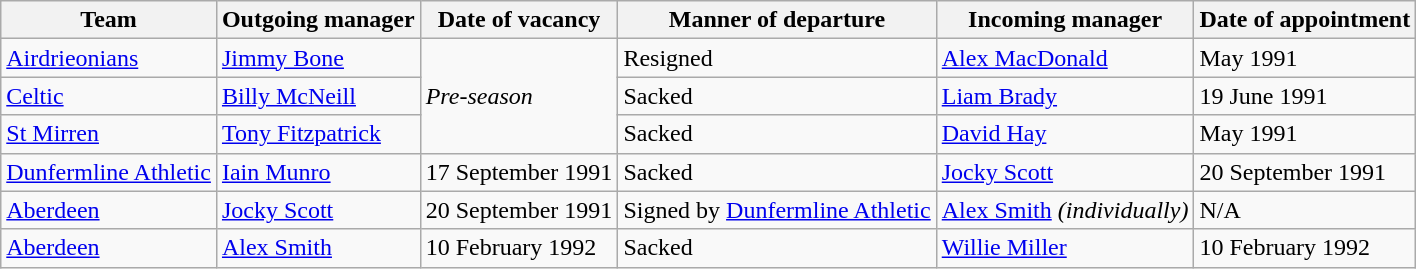<table class="wikitable sortable">
<tr>
<th>Team</th>
<th>Outgoing manager</th>
<th>Date of vacancy</th>
<th>Manner of departure</th>
<th>Incoming manager</th>
<th>Date of appointment</th>
</tr>
<tr>
<td><a href='#'>Airdrieonians</a></td>
<td> <a href='#'>Jimmy Bone</a></td>
<td rowspan=3><em>Pre-season</em></td>
<td>Resigned</td>
<td> <a href='#'>Alex MacDonald</a></td>
<td>May 1991</td>
</tr>
<tr>
<td><a href='#'>Celtic</a></td>
<td> <a href='#'>Billy McNeill</a></td>
<td>Sacked</td>
<td> <a href='#'>Liam Brady</a></td>
<td>19 June 1991</td>
</tr>
<tr>
<td><a href='#'>St Mirren</a></td>
<td> <a href='#'>Tony Fitzpatrick</a></td>
<td>Sacked</td>
<td> <a href='#'>David Hay</a></td>
<td>May 1991</td>
</tr>
<tr>
<td><a href='#'>Dunfermline Athletic</a></td>
<td>  <a href='#'>Iain Munro</a></td>
<td>17 September 1991</td>
<td>Sacked</td>
<td> <a href='#'>Jocky Scott</a></td>
<td>20 September 1991</td>
</tr>
<tr>
<td><a href='#'>Aberdeen</a></td>
<td> <a href='#'>Jocky Scott</a></td>
<td>20 September 1991</td>
<td>Signed by <a href='#'>Dunfermline Athletic</a></td>
<td> <a href='#'>Alex Smith</a> <em>(individually)</em></td>
<td>N/A</td>
</tr>
<tr>
<td><a href='#'>Aberdeen</a></td>
<td> <a href='#'>Alex Smith</a></td>
<td>10 February 1992</td>
<td>Sacked</td>
<td> <a href='#'>Willie Miller</a></td>
<td>10 February 1992</td>
</tr>
</table>
